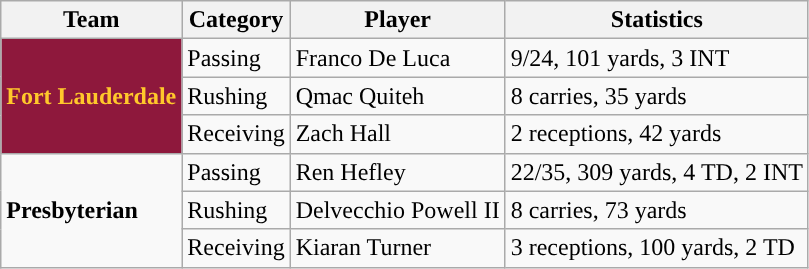<table class="wikitable">
<tr>
<th>Team</th>
<th>Category</th>
<th>Player</th>
<th>Statistics</th>
</tr>
<tr>
<td rowspan=3 style="background:#8e183c; color:#ffc82b; text-align:center;"><strong>Fort Lauderdale</strong></td>
<td>Passing</td>
<td>Franco De Luca</td>
<td>9/24, 101 yards, 3 INT</td>
</tr>
<tr>
<td>Rushing</td>
<td>Qmac Quiteh</td>
<td>8 carries, 35 yards</td>
</tr>
<tr>
<td>Receiving</td>
<td>Zach Hall</td>
<td>2 receptions, 42 yards</td>
</tr>
<tr>
<td rowspan=3><strong>Presbyterian</strong></td>
<td>Passing</td>
<td>Ren Hefley</td>
<td>22/35, 309 yards, 4 TD, 2 INT</td>
</tr>
<tr>
<td>Rushing</td>
<td>Delvecchio Powell II</td>
<td>8 carries, 73 yards</td>
</tr>
<tr>
<td>Receiving</td>
<td>Kiaran Turner</td>
<td>3 receptions, 100 yards, 2 TD</td>
</tr>
</table>
